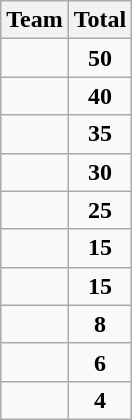<table class=wikitable style="text-align:center">
<tr>
<th>Team</th>
<th>Total</th>
</tr>
<tr>
<td align=left></td>
<td><strong>50</strong></td>
</tr>
<tr>
<td align=left></td>
<td><strong>40</strong></td>
</tr>
<tr>
<td align=left></td>
<td><strong>35</strong></td>
</tr>
<tr>
<td align=left></td>
<td><strong>30</strong></td>
</tr>
<tr>
<td align=left></td>
<td><strong>25</strong></td>
</tr>
<tr>
<td align=left></td>
<td><strong>15</strong></td>
</tr>
<tr>
<td align=left></td>
<td><strong>15</strong></td>
</tr>
<tr>
<td align=left></td>
<td><strong>8</strong></td>
</tr>
<tr>
<td align=left></td>
<td><strong>6</strong></td>
</tr>
<tr>
<td align=left></td>
<td><strong>4</strong></td>
</tr>
</table>
